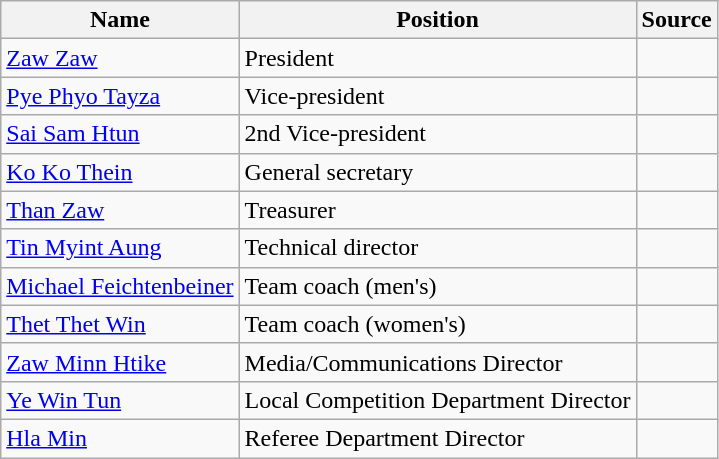<table class="wikitable">
<tr>
<th>Name</th>
<th>Position</th>
<th>Source</th>
</tr>
<tr>
<td> <a href='#'>Zaw Zaw</a></td>
<td>President</td>
<td></td>
</tr>
<tr>
<td> <a href='#'>Pye Phyo Tayza</a></td>
<td>Vice-president</td>
<td></td>
</tr>
<tr>
<td> <a href='#'>Sai Sam Htun</a></td>
<td>2nd Vice-president</td>
<td></td>
</tr>
<tr>
<td> <a href='#'>Ko Ko Thein</a></td>
<td>General secretary</td>
<td></td>
</tr>
<tr>
<td> <a href='#'>Than Zaw</a></td>
<td>Treasurer</td>
<td></td>
</tr>
<tr>
<td> <a href='#'>Tin Myint Aung</a></td>
<td>Technical director</td>
<td></td>
</tr>
<tr>
<td> <a href='#'>Michael Feichtenbeiner</a></td>
<td>Team coach (men's)</td>
<td></td>
</tr>
<tr>
<td> <a href='#'>Thet Thet Win</a></td>
<td>Team coach (women's)</td>
<td></td>
</tr>
<tr>
<td> <a href='#'>Zaw Minn Htike</a></td>
<td>Media/Communications Director</td>
<td></td>
</tr>
<tr>
<td> <a href='#'>Ye Win Tun</a></td>
<td>Local Competition Department Director</td>
<td></td>
</tr>
<tr>
<td> <a href='#'>Hla Min</a></td>
<td>Referee Department Director</td>
<td></td>
</tr>
</table>
